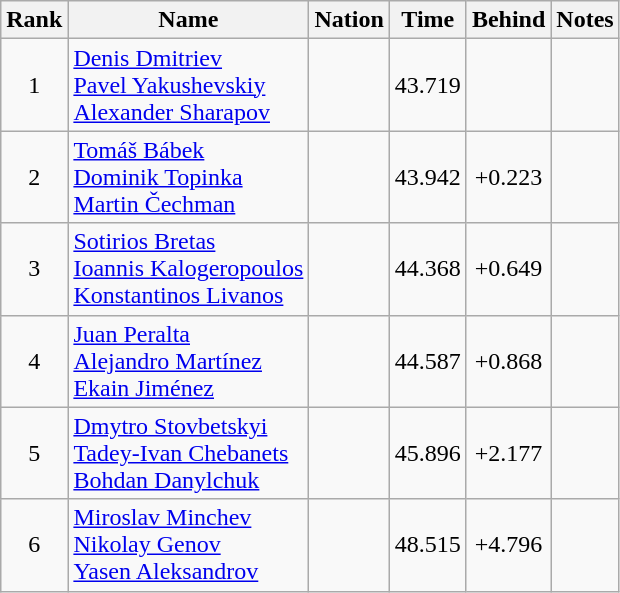<table class="wikitable sortable" style="text-align:center">
<tr>
<th>Rank</th>
<th>Name</th>
<th>Nation</th>
<th>Time</th>
<th>Behind</th>
<th>Notes</th>
</tr>
<tr>
<td>1</td>
<td align=left><a href='#'>Denis Dmitriev</a><br><a href='#'>Pavel Yakushevskiy</a><br><a href='#'>Alexander Sharapov</a></td>
<td align=left></td>
<td>43.719</td>
<td></td>
<td></td>
</tr>
<tr>
<td>2</td>
<td align=left><a href='#'>Tomáš Bábek</a><br><a href='#'>Dominik Topinka</a><br><a href='#'>Martin Čechman</a></td>
<td align=left></td>
<td>43.942</td>
<td>+0.223</td>
<td></td>
</tr>
<tr>
<td>3</td>
<td align=left><a href='#'>Sotirios Bretas</a><br><a href='#'>Ioannis Kalogeropoulos</a><br><a href='#'>Konstantinos Livanos</a></td>
<td align=left></td>
<td>44.368</td>
<td>+0.649</td>
<td></td>
</tr>
<tr>
<td>4</td>
<td align=left><a href='#'>Juan Peralta</a><br><a href='#'>Alejandro Martínez</a><br><a href='#'>Ekain Jiménez</a></td>
<td align=left></td>
<td>44.587</td>
<td>+0.868</td>
<td></td>
</tr>
<tr>
<td>5</td>
<td align=left><a href='#'>Dmytro Stovbetskyi</a><br><a href='#'>Tadey-Ivan Chebanets</a><br><a href='#'>Bohdan Danylchuk</a></td>
<td align=left></td>
<td>45.896</td>
<td>+2.177</td>
<td></td>
</tr>
<tr>
<td>6</td>
<td align=left><a href='#'>Miroslav Minchev</a><br><a href='#'>Nikolay Genov</a><br><a href='#'>Yasen Aleksandrov</a></td>
<td align=left></td>
<td>48.515</td>
<td>+4.796</td>
<td></td>
</tr>
</table>
